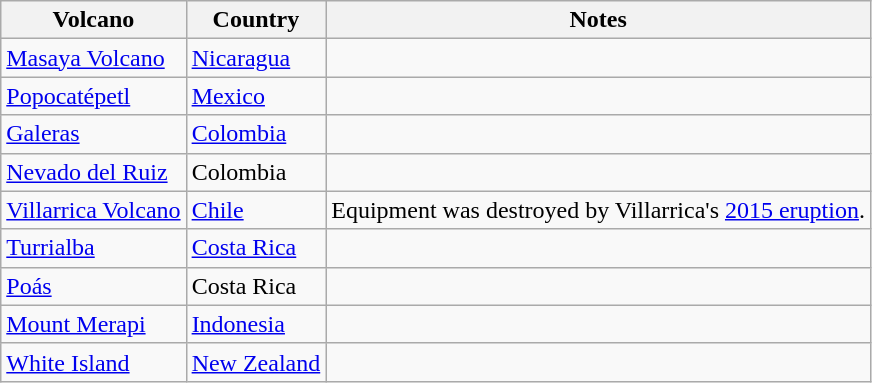<table class="wikitable sortable"  style="text-align: left;">
<tr>
<th>Volcano</th>
<th>Country</th>
<th>Notes</th>
</tr>
<tr>
<td><a href='#'>Masaya Volcano</a></td>
<td><a href='#'>Nicaragua</a></td>
<td></td>
</tr>
<tr>
<td><a href='#'>Popocatépetl</a></td>
<td><a href='#'>Mexico</a></td>
<td></td>
</tr>
<tr>
<td><a href='#'>Galeras</a></td>
<td><a href='#'>Colombia</a></td>
<td></td>
</tr>
<tr>
<td><a href='#'>Nevado del Ruiz</a></td>
<td>Colombia</td>
<td></td>
</tr>
<tr>
<td><a href='#'>Villarrica Volcano</a></td>
<td><a href='#'>Chile</a></td>
<td>Equipment was destroyed by Villarrica's <a href='#'>2015 eruption</a>.</td>
</tr>
<tr>
<td><a href='#'>Turrialba</a></td>
<td><a href='#'>Costa Rica</a></td>
<td></td>
</tr>
<tr>
<td><a href='#'>Poás</a></td>
<td>Costa Rica</td>
<td></td>
</tr>
<tr>
<td><a href='#'>Mount Merapi</a></td>
<td><a href='#'>Indonesia</a></td>
<td></td>
</tr>
<tr>
<td><a href='#'>White Island</a></td>
<td><a href='#'>New Zealand</a></td>
<td></td>
</tr>
</table>
